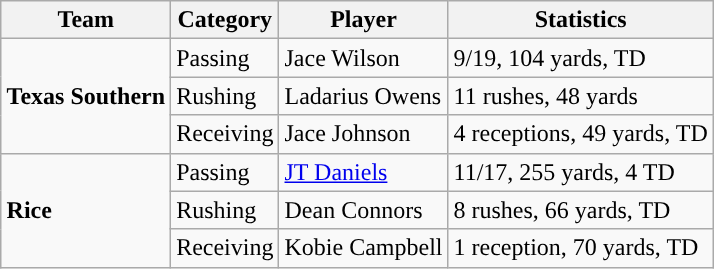<table class="wikitable" style="float: right;">
<tr>
<th>Team</th>
<th>Category</th>
<th>Player</th>
<th>Statistics</th>
</tr>
<tr>
<td rowspan=3><strong>Texas Southern</strong></td>
<td>Passing</td>
<td>Jace Wilson</td>
<td>9/19, 104 yards, TD</td>
</tr>
<tr>
<td>Rushing</td>
<td>Ladarius Owens</td>
<td>11 rushes, 48 yards</td>
</tr>
<tr>
<td>Receiving</td>
<td>Jace Johnson</td>
<td>4 receptions, 49 yards, TD</td>
</tr>
<tr>
<td rowspan=3><strong>Rice</strong></td>
<td>Passing</td>
<td><a href='#'>JT Daniels</a></td>
<td>11/17, 255 yards, 4 TD</td>
</tr>
<tr>
<td>Rushing</td>
<td>Dean Connors</td>
<td>8 rushes, 66 yards, TD</td>
</tr>
<tr>
<td>Receiving</td>
<td>Kobie Campbell</td>
<td>1 reception, 70 yards, TD</td>
</tr>
</table>
